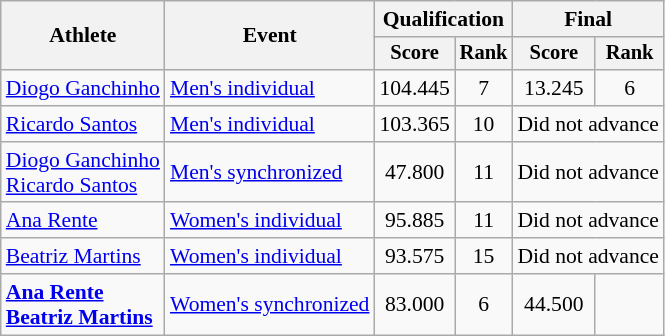<table class=wikitable style="font-size:90%; text-align:center;">
<tr>
<th rowspan=2>Athlete</th>
<th rowspan=2>Event</th>
<th colspan=2>Qualification</th>
<th colspan=2>Final</th>
</tr>
<tr style="font-size:95%">
<th>Score</th>
<th>Rank</th>
<th>Score</th>
<th>Rank</th>
</tr>
<tr>
<td align=left><a href='#'>Diogo Ganchinho</a></td>
<td align=left><a href='#'>Men's individual</a></td>
<td>104.445</td>
<td>7 <strong></strong></td>
<td>13.245</td>
<td>6</td>
</tr>
<tr>
<td align=left><a href='#'>Ricardo Santos</a></td>
<td align=left><a href='#'>Men's individual</a></td>
<td>103.365</td>
<td>10</td>
<td colspan=2>Did not advance</td>
</tr>
<tr>
<td align=left><a href='#'>Diogo Ganchinho</a><br><a href='#'>Ricardo Santos</a></td>
<td align=left><a href='#'>Men's synchronized</a></td>
<td>47.800</td>
<td>11</td>
<td colspan=2>Did not advance</td>
</tr>
<tr>
<td align=left><a href='#'>Ana Rente</a></td>
<td align=left><a href='#'>Women's individual</a></td>
<td>95.885</td>
<td>11</td>
<td colspan=2>Did not advance</td>
</tr>
<tr>
<td align=left><a href='#'>Beatriz Martins</a></td>
<td align=left><a href='#'>Women's individual</a></td>
<td>93.575</td>
<td>15</td>
<td colspan=2>Did not advance</td>
</tr>
<tr>
<td align=left><strong><a href='#'>Ana Rente</a><br><a href='#'>Beatriz Martins</a></strong></td>
<td align=left><a href='#'>Women's synchronized</a></td>
<td>83.000</td>
<td>6 <strong></strong></td>
<td>44.500</td>
<td></td>
</tr>
</table>
